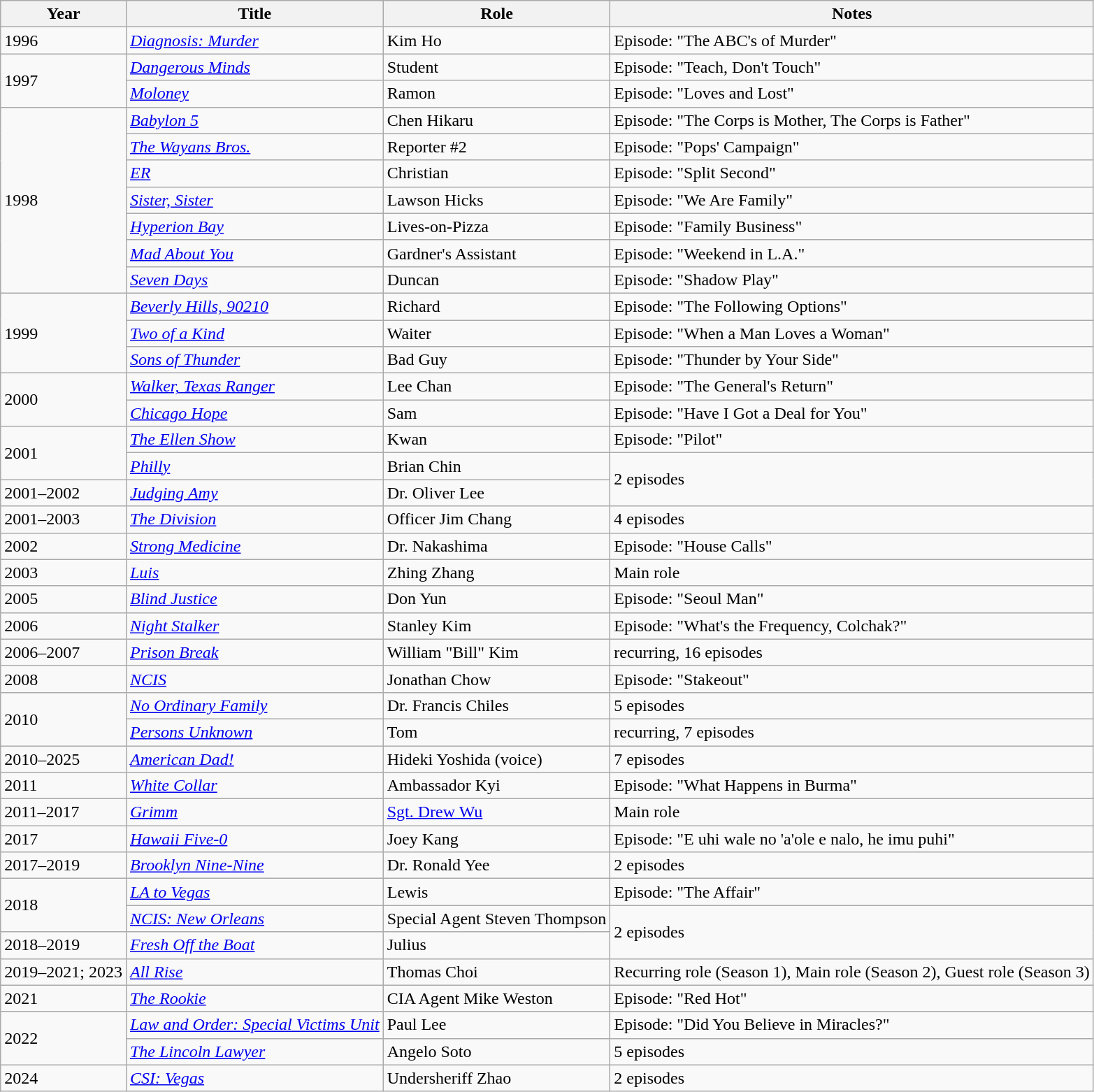<table class="wikitable sortable">
<tr>
<th>Year</th>
<th>Title</th>
<th>Role</th>
<th scope="col" class="unsortable">Notes</th>
</tr>
<tr>
<td>1996</td>
<td><em><a href='#'>Diagnosis: Murder</a></em></td>
<td>Kim Ho</td>
<td>Episode: "The ABC's of Murder"</td>
</tr>
<tr>
<td rowspan=2>1997</td>
<td><em><a href='#'>Dangerous Minds</a></em></td>
<td>Student</td>
<td>Episode: "Teach, Don't Touch"</td>
</tr>
<tr>
<td><em><a href='#'>Moloney</a></em></td>
<td>Ramon</td>
<td>Episode: "Loves and Lost"</td>
</tr>
<tr>
<td rowspan=7>1998</td>
<td><em><a href='#'>Babylon 5</a></em></td>
<td>Chen Hikaru</td>
<td>Episode: "The Corps is Mother, The Corps is Father"</td>
</tr>
<tr>
<td><em><a href='#'>The Wayans Bros.</a></em></td>
<td>Reporter #2</td>
<td>Episode: "Pops' Campaign"</td>
</tr>
<tr>
<td><em><a href='#'>ER</a></em></td>
<td>Christian</td>
<td>Episode: "Split Second"</td>
</tr>
<tr>
<td><em><a href='#'>Sister, Sister</a></em></td>
<td>Lawson Hicks</td>
<td>Episode: "We Are Family"</td>
</tr>
<tr>
<td><em><a href='#'>Hyperion Bay</a></em></td>
<td>Lives-on-Pizza</td>
<td>Episode: "Family Business"</td>
</tr>
<tr>
<td><em><a href='#'>Mad About You</a></em></td>
<td>Gardner's Assistant</td>
<td>Episode: "Weekend in L.A."</td>
</tr>
<tr>
<td><em><a href='#'>Seven Days</a></em></td>
<td>Duncan</td>
<td>Episode: "Shadow Play"</td>
</tr>
<tr>
<td rowspan=3>1999</td>
<td><em><a href='#'>Beverly Hills, 90210</a></em></td>
<td>Richard</td>
<td>Episode: "The Following Options"</td>
</tr>
<tr>
<td><em><a href='#'>Two of a Kind</a></em></td>
<td>Waiter</td>
<td>Episode: "When a Man Loves a Woman"</td>
</tr>
<tr>
<td><em><a href='#'>Sons of Thunder</a></em></td>
<td>Bad Guy</td>
<td>Episode: "Thunder by Your Side"</td>
</tr>
<tr>
<td rowspan=2>2000</td>
<td><em><a href='#'>Walker, Texas Ranger</a></em></td>
<td>Lee Chan</td>
<td>Episode: "The General's Return"</td>
</tr>
<tr>
<td><em><a href='#'>Chicago Hope</a></em></td>
<td>Sam</td>
<td>Episode: "Have I Got a Deal for You"</td>
</tr>
<tr>
<td rowspan=2>2001</td>
<td><em><a href='#'>The Ellen Show</a></em></td>
<td>Kwan</td>
<td>Episode: "Pilot"</td>
</tr>
<tr>
<td><em><a href='#'>Philly</a></em></td>
<td>Brian Chin</td>
<td rowspan=2>2 episodes</td>
</tr>
<tr>
<td>2001–2002</td>
<td><em><a href='#'>Judging Amy</a></em></td>
<td>Dr. Oliver Lee</td>
</tr>
<tr>
<td>2001–2003</td>
<td><em><a href='#'>The Division</a></em></td>
<td>Officer Jim Chang</td>
<td>4 episodes</td>
</tr>
<tr>
<td>2002</td>
<td><em><a href='#'>Strong Medicine</a></em></td>
<td>Dr. Nakashima</td>
<td>Episode: "House Calls"</td>
</tr>
<tr>
<td>2003</td>
<td><em><a href='#'>Luis</a></em></td>
<td>Zhing Zhang</td>
<td>Main role</td>
</tr>
<tr>
<td>2005</td>
<td><em><a href='#'>Blind Justice</a></em></td>
<td>Don Yun</td>
<td>Episode: "Seoul Man"</td>
</tr>
<tr>
<td>2006</td>
<td><em><a href='#'>Night Stalker</a></em></td>
<td>Stanley Kim</td>
<td>Episode: "What's the Frequency, Colchak?"</td>
</tr>
<tr>
<td>2006–2007</td>
<td><em><a href='#'>Prison Break</a></em></td>
<td>William "Bill" Kim</td>
<td>recurring, 16 episodes</td>
</tr>
<tr>
<td>2008</td>
<td><em><a href='#'>NCIS</a></em></td>
<td>Jonathan Chow</td>
<td>Episode: "Stakeout"</td>
</tr>
<tr>
<td rowspan=2>2010</td>
<td><em><a href='#'>No Ordinary Family</a></em></td>
<td>Dr. Francis Chiles</td>
<td>5 episodes</td>
</tr>
<tr>
<td><em><a href='#'>Persons Unknown</a></em></td>
<td>Tom</td>
<td>recurring, 7 episodes</td>
</tr>
<tr>
<td>2010–2025</td>
<td><em><a href='#'>American Dad!</a></em></td>
<td>Hideki Yoshida (voice)</td>
<td>7 episodes</td>
</tr>
<tr>
<td>2011</td>
<td><em><a href='#'>White Collar</a></em></td>
<td>Ambassador Kyi</td>
<td>Episode: "What Happens in Burma"</td>
</tr>
<tr>
<td>2011–2017</td>
<td><em><a href='#'>Grimm</a></em></td>
<td><a href='#'>Sgt. Drew Wu</a></td>
<td>Main role</td>
</tr>
<tr>
<td>2017</td>
<td><em><a href='#'>Hawaii Five-0</a></em></td>
<td>Joey Kang</td>
<td>Episode: "E uhi wale no 'a'ole e nalo, he imu puhi"</td>
</tr>
<tr>
<td>2017–2019</td>
<td><em><a href='#'>Brooklyn Nine-Nine</a></em></td>
<td>Dr. Ronald Yee</td>
<td>2 episodes</td>
</tr>
<tr>
<td rowspan=2>2018</td>
<td><em><a href='#'>LA to Vegas</a></em></td>
<td>Lewis</td>
<td>Episode: "The Affair"</td>
</tr>
<tr>
<td><em><a href='#'>NCIS: New Orleans</a></em></td>
<td>Special Agent Steven Thompson</td>
<td rowspan=2>2 episodes</td>
</tr>
<tr>
<td>2018–2019</td>
<td><em><a href='#'>Fresh Off the Boat</a></em></td>
<td>Julius</td>
</tr>
<tr>
<td>2019–2021; 2023</td>
<td><em><a href='#'>All Rise</a></em></td>
<td>Thomas Choi</td>
<td>Recurring role (Season 1), Main role (Season 2), Guest role (Season 3)</td>
</tr>
<tr>
<td>2021</td>
<td><a href='#'><em>The Rookie</em></a></td>
<td>CIA Agent Mike Weston</td>
<td>Episode: "Red Hot"</td>
</tr>
<tr>
<td rowspan=2>2022</td>
<td><em><a href='#'>Law and Order: Special Victims Unit</a></em></td>
<td>Paul Lee</td>
<td>Episode: "Did You Believe in Miracles?"</td>
</tr>
<tr>
<td><em><a href='#'>The Lincoln Lawyer</a></em></td>
<td>Angelo Soto</td>
<td>5 episodes</td>
</tr>
<tr>
<td>2024</td>
<td><em><a href='#'>CSI: Vegas</a></em></td>
<td>Undersheriff Zhao</td>
<td>2 episodes</td>
</tr>
</table>
